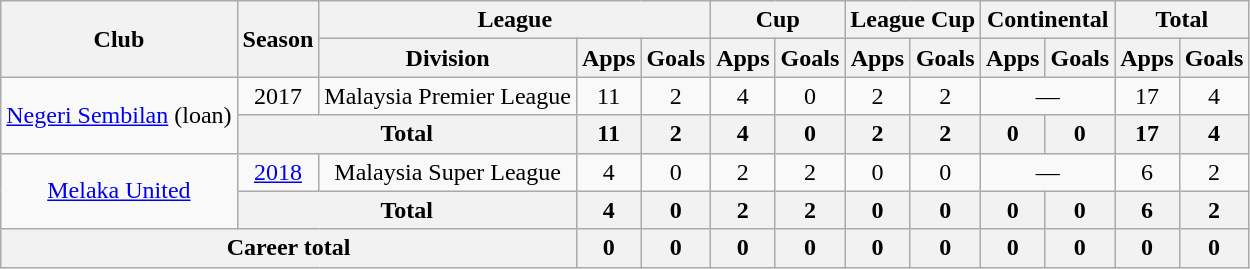<table class=wikitable style="text-align: center">
<tr>
<th rowspan=2>Club</th>
<th rowspan=2>Season</th>
<th colspan=3>League</th>
<th colspan=2>Cup</th>
<th colspan=2>League Cup</th>
<th colspan=2>Continental</th>
<th colspan=2>Total</th>
</tr>
<tr>
<th>Division</th>
<th>Apps</th>
<th>Goals</th>
<th>Apps</th>
<th>Goals</th>
<th>Apps</th>
<th>Goals</th>
<th>Apps</th>
<th>Goals</th>
<th>Apps</th>
<th>Goals</th>
</tr>
<tr>
<td rowspan=2><a href='#'>Negeri Sembilan</a> (loan)</td>
<td>2017</td>
<td>Malaysia Premier League</td>
<td>11</td>
<td>2</td>
<td>4</td>
<td>0</td>
<td>2</td>
<td>2</td>
<td colspan="2">—</td>
<td>17</td>
<td>4</td>
</tr>
<tr>
<th colspan=2>Total</th>
<th>11</th>
<th>2</th>
<th>4</th>
<th>0</th>
<th>2</th>
<th>2</th>
<th>0</th>
<th>0</th>
<th>17</th>
<th>4</th>
</tr>
<tr>
<td rowspan=2><a href='#'>Melaka United</a></td>
<td><a href='#'>2018</a></td>
<td>Malaysia Super League</td>
<td>4</td>
<td>0</td>
<td>2</td>
<td>2</td>
<td>0</td>
<td>0</td>
<td colspan="2">—</td>
<td>6</td>
<td>2</td>
</tr>
<tr>
<th colspan=2>Total</th>
<th>4</th>
<th>0</th>
<th>2</th>
<th>2</th>
<th>0</th>
<th>0</th>
<th>0</th>
<th>0</th>
<th>6</th>
<th>2</th>
</tr>
<tr>
<th colspan=3>Career total</th>
<th>0</th>
<th>0</th>
<th>0</th>
<th>0</th>
<th>0</th>
<th>0</th>
<th>0</th>
<th>0</th>
<th>0</th>
<th>0</th>
</tr>
</table>
